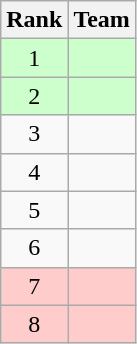<table class=wikitable style="text-align: center;">
<tr>
<th>Rank</th>
<th>Team</th>
</tr>
<tr style="background: #CCFFCC;">
<td>1</td>
<td style="text-align: left;"><strong></strong></td>
</tr>
<tr style="background: #CCFFCC;">
<td>2</td>
<td style="text-align: left;"><strong></strong></td>
</tr>
<tr>
<td>3</td>
<td style="text-align: left;"></td>
</tr>
<tr>
<td>4</td>
<td style="text-align: left;"></td>
</tr>
<tr>
<td>5</td>
<td style="text-align: left;"></td>
</tr>
<tr>
<td>6</td>
<td style="text-align: left;"></td>
</tr>
<tr style="background: #FFCCCC;">
<td>7</td>
<td style="text-align: left;"></td>
</tr>
<tr style="background: #FFCCCC;">
<td>8</td>
<td style="text-align: left;"></td>
</tr>
</table>
